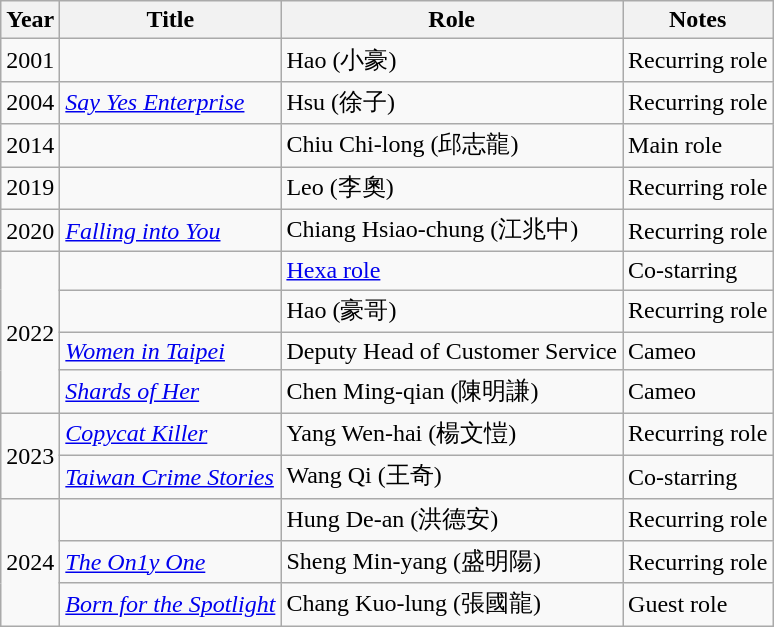<table class="wikitable">
<tr>
<th>Year</th>
<th>Title</th>
<th>Role</th>
<th>Notes</th>
</tr>
<tr>
<td>2001</td>
<td><em></em></td>
<td>Hao (小豪)</td>
<td>Recurring role</td>
</tr>
<tr>
<td>2004</td>
<td><em><a href='#'>Say Yes Enterprise</a></em></td>
<td>Hsu (徐子)</td>
<td>Recurring role</td>
</tr>
<tr>
<td>2014</td>
<td><em></em></td>
<td>Chiu Chi-long (邱志龍)</td>
<td>Main role</td>
</tr>
<tr>
<td>2019</td>
<td><em></em></td>
<td>Leo (李奧)</td>
<td>Recurring role</td>
</tr>
<tr>
<td>2020</td>
<td><em><a href='#'>Falling into You</a></em></td>
<td>Chiang Hsiao-chung (江兆中)</td>
<td>Recurring role</td>
</tr>
<tr>
<td rowspan="4">2022</td>
<td><em></em></td>
<td><a href='#'>Hexa role</a></td>
<td>Co-starring</td>
</tr>
<tr>
<td><em></em></td>
<td>Hao (豪哥)</td>
<td>Recurring role</td>
</tr>
<tr>
<td><em><a href='#'>Women in Taipei</a></em></td>
<td>Deputy Head of Customer Service</td>
<td>Cameo</td>
</tr>
<tr>
<td><em><a href='#'>Shards of Her</a></em></td>
<td>Chen Ming-qian (陳明謙)</td>
<td>Cameo</td>
</tr>
<tr>
<td rowspan="2">2023</td>
<td><em><a href='#'>Copycat Killer</a></em></td>
<td>Yang Wen-hai (楊文愷)</td>
<td>Recurring role</td>
</tr>
<tr>
<td><em><a href='#'>Taiwan Crime Stories</a></em></td>
<td>Wang Qi (王奇)</td>
<td>Co-starring</td>
</tr>
<tr>
<td rowspan="3">2024</td>
<td><em></em></td>
<td>Hung De-an (洪德安)</td>
<td>Recurring role</td>
</tr>
<tr>
<td><em><a href='#'>The On1y One</a></em></td>
<td>Sheng Min-yang (盛明陽)</td>
<td>Recurring role</td>
</tr>
<tr>
<td><em><a href='#'>Born for the Spotlight</a></em></td>
<td>Chang Kuo-lung (張國龍)</td>
<td>Guest role</td>
</tr>
</table>
